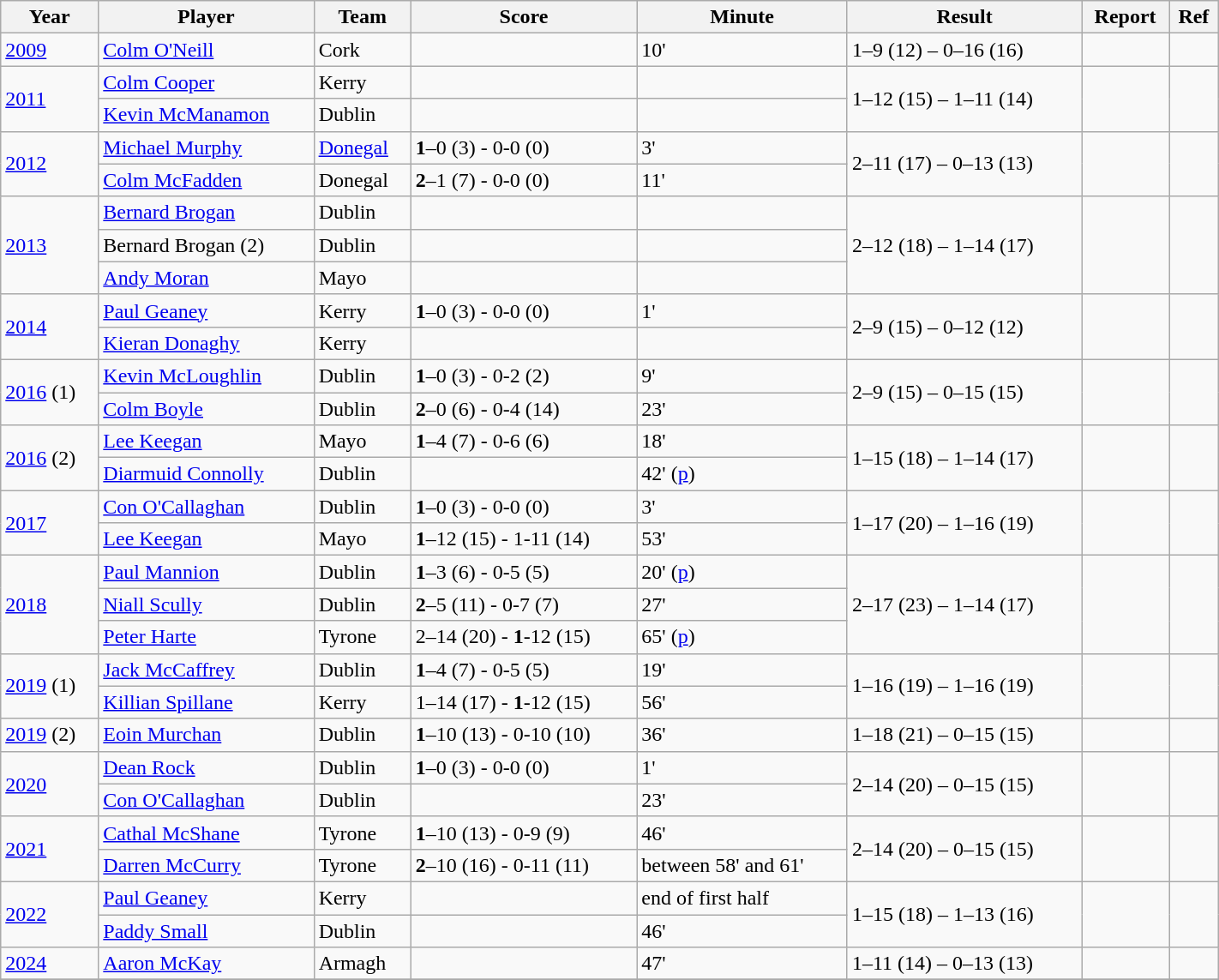<table class="wikitable sortable" width="75%">
<tr>
<th>Year</th>
<th>Player</th>
<th>Team</th>
<th>Score</th>
<th>Minute</th>
<th>Result</th>
<th>Report</th>
<th>Ref</th>
</tr>
<tr>
<td><a href='#'>2009</a></td>
<td><a href='#'>Colm O'Neill</a></td>
<td>Cork</td>
<td></td>
<td>10'</td>
<td>1–9 (12) – 0–16 (16)</td>
<td></td>
<td></td>
</tr>
<tr>
<td rowspan=2><a href='#'>2011</a></td>
<td><a href='#'>Colm Cooper</a></td>
<td>Kerry</td>
<td></td>
<td></td>
<td rowspan=2>1–12 (15) – 1–11 (14)</td>
<td rowspan=2></td>
<td rowspan=2></td>
</tr>
<tr>
<td><a href='#'>Kevin McManamon</a></td>
<td>Dublin</td>
<td></td>
<td></td>
</tr>
<tr>
<td rowspan=2><a href='#'>2012</a></td>
<td><a href='#'>Michael Murphy</a></td>
<td><a href='#'>Donegal</a></td>
<td><strong>1</strong>–0 (3) - 0-0 (0)</td>
<td>3'</td>
<td rowspan=2>2–11 (17) – 0–13 (13)</td>
<td rowspan=2></td>
<td rowspan=2></td>
</tr>
<tr>
<td><a href='#'>Colm McFadden</a></td>
<td>Donegal</td>
<td><strong>2</strong>–1 (7) - 0-0 (0)</td>
<td>11' </td>
</tr>
<tr>
<td rowspan=3><a href='#'>2013</a></td>
<td><a href='#'>Bernard Brogan</a></td>
<td>Dublin</td>
<td></td>
<td></td>
<td rowspan=3>2–12 (18) – 1–14 (17)</td>
<td rowspan=3></td>
<td rowspan=3></td>
</tr>
<tr>
<td>Bernard Brogan (2)</td>
<td>Dublin</td>
<td></td>
<td></td>
</tr>
<tr>
<td><a href='#'>Andy Moran</a></td>
<td>Mayo</td>
<td></td>
<td></td>
</tr>
<tr>
<td rowspan=2><a href='#'>2014</a></td>
<td><a href='#'>Paul Geaney</a></td>
<td>Kerry</td>
<td><strong>1</strong>–0 (3) - 0-0 (0)</td>
<td>1'</td>
<td rowspan=2>2–9 (15) – 0–12 (12)</td>
<td rowspan=2></td>
<td rowspan=2></td>
</tr>
<tr>
<td><a href='#'>Kieran Donaghy</a></td>
<td>Kerry</td>
<td></td>
<td></td>
</tr>
<tr>
<td rowspan=2><a href='#'>2016</a> (1)</td>
<td><a href='#'>Kevin McLoughlin</a></td>
<td>Dublin</td>
<td><strong>1</strong>–0 (3) - 0-2 (2)</td>
<td>9' </td>
<td rowspan=2>2–9 (15) – 0–15 (15)</td>
<td rowspan=2></td>
<td rowspan=2></td>
</tr>
<tr>
<td><a href='#'>Colm Boyle</a></td>
<td>Dublin</td>
<td><strong>2</strong>–0 (6) - 0-4 (14)</td>
<td>23' </td>
</tr>
<tr>
<td rowspan=2><a href='#'>2016</a> (2)</td>
<td><a href='#'>Lee Keegan</a></td>
<td>Mayo</td>
<td><strong>1</strong>–4 (7) - 0-6 (6)</td>
<td>18'</td>
<td rowspan=2>1–15 (18) – 1–14 (17)</td>
<td rowspan=2></td>
<td rowspan=2></td>
</tr>
<tr>
<td><a href='#'>Diarmuid Connolly</a></td>
<td>Dublin</td>
<td></td>
<td>42' (<a href='#'>p</a>)</td>
</tr>
<tr>
<td rowspan=2><a href='#'>2017</a></td>
<td><a href='#'>Con O'Callaghan</a></td>
<td>Dublin</td>
<td><strong>1</strong>–0 (3) - 0-0 (0)</td>
<td>3'</td>
<td rowspan=2>1–17 (20) – 1–16 (19)</td>
<td rowspan=2></td>
<td rowspan=2></td>
</tr>
<tr>
<td><a href='#'>Lee Keegan</a></td>
<td>Mayo</td>
<td><strong>1</strong>–12 (15) - 1-11 (14)</td>
<td>53'</td>
</tr>
<tr>
<td rowspan=3><a href='#'>2018</a></td>
<td><a href='#'>Paul Mannion</a></td>
<td>Dublin</td>
<td><strong>1</strong>–3 (6) - 0-5 (5)</td>
<td>20' (<a href='#'>p</a>)</td>
<td rowspan=3>2–17 (23) – 1–14 (17)</td>
<td rowspan=3></td>
<td rowspan=3></td>
</tr>
<tr>
<td><a href='#'>Niall Scully</a></td>
<td>Dublin</td>
<td><strong>2</strong>–5 (11) - 0-7 (7)</td>
<td>27'</td>
</tr>
<tr>
<td><a href='#'>Peter Harte</a></td>
<td>Tyrone</td>
<td>2–14 (20) - <strong>1</strong>-12 (15)</td>
<td>65' (<a href='#'>p</a>)</td>
</tr>
<tr>
<td rowspan=2><a href='#'>2019</a> (1)</td>
<td><a href='#'>Jack McCaffrey</a></td>
<td>Dublin</td>
<td><strong>1</strong>–4 (7) - 0-5 (5)</td>
<td>19'</td>
<td rowspan=2>1–16 (19) – 1–16 (19)</td>
<td rowspan=2></td>
<td rowspan=2></td>
</tr>
<tr>
<td><a href='#'>Killian Spillane</a></td>
<td>Kerry</td>
<td>1–14 (17) - <strong>1</strong>-12 (15)</td>
<td>56'</td>
</tr>
<tr>
<td><a href='#'>2019</a> (2)</td>
<td><a href='#'>Eoin Murchan</a></td>
<td>Dublin</td>
<td><strong>1</strong>–10 (13) - 0-10 (10)</td>
<td>36'</td>
<td>1–18 (21) – 0–15 (15)</td>
<td></td>
<td></td>
</tr>
<tr>
<td rowspan=2><a href='#'>2020</a></td>
<td><a href='#'>Dean Rock</a></td>
<td>Dublin</td>
<td><strong>1</strong>–0 (3) - 0-0 (0)</td>
<td>1'</td>
<td rowspan=2>2–14 (20) – 0–15 (15)</td>
<td rowspan=2></td>
<td rowspan=2></td>
</tr>
<tr>
<td><a href='#'>Con O'Callaghan</a></td>
<td>Dublin</td>
<td></td>
<td>23'</td>
</tr>
<tr>
<td rowspan=2><a href='#'>2021</a></td>
<td><a href='#'>Cathal McShane</a></td>
<td>Tyrone</td>
<td><strong>1</strong>–10 (13) - 0-9 (9)</td>
<td>46'</td>
<td rowspan=2>2–14 (20) – 0–15 (15)</td>
<td rowspan=2></td>
<td rowspan=2></td>
</tr>
<tr>
<td><a href='#'>Darren McCurry</a></td>
<td>Tyrone</td>
<td><strong>2</strong>–10 (16) - 0-11 (11)</td>
<td>between 58' and 61'</td>
</tr>
<tr>
<td rowspan=2><a href='#'>2022</a></td>
<td><a href='#'>Paul Geaney</a></td>
<td>Kerry</td>
<td></td>
<td>end of first half</td>
<td rowspan=2>1–15 (18) – 1–13 (16)</td>
<td rowspan=2></td>
<td rowspan=2></td>
</tr>
<tr>
<td><a href='#'>Paddy Small</a></td>
<td>Dublin</td>
<td></td>
<td>46'</td>
</tr>
<tr>
<td><a href='#'>2024</a></td>
<td><a href='#'>Aaron McKay</a></td>
<td>Armagh</td>
<td></td>
<td>47'</td>
<td>1–11 (14) – 0–13 (13)</td>
<td></td>
<td></td>
</tr>
<tr>
</tr>
</table>
